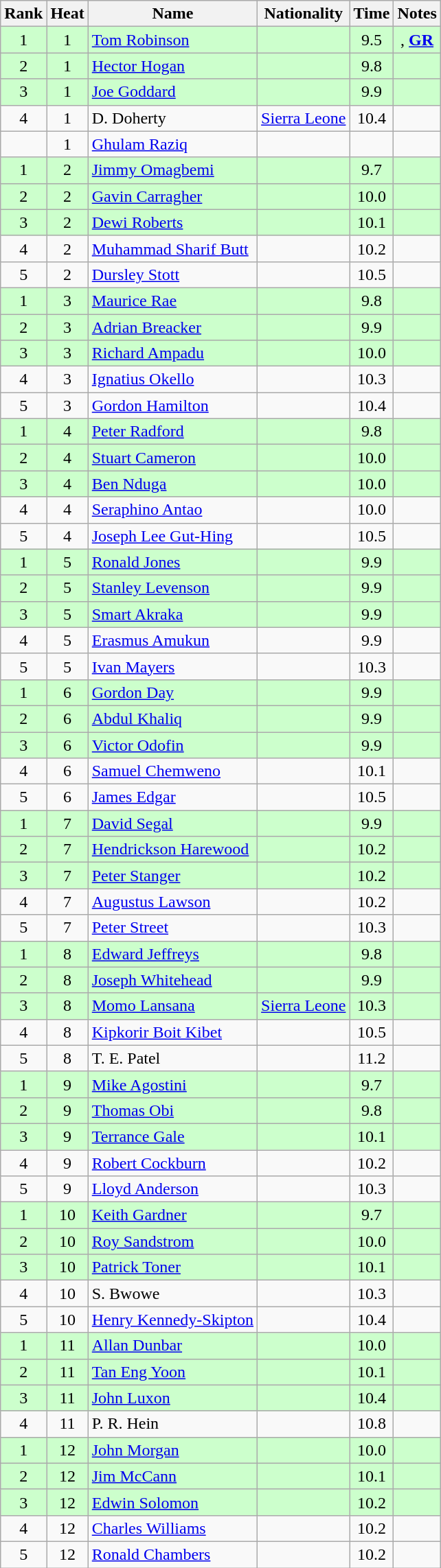<table class="wikitable sortable" style="text-align:center">
<tr>
<th>Rank</th>
<th>Heat</th>
<th>Name</th>
<th>Nationality</th>
<th>Time</th>
<th>Notes</th>
</tr>
<tr bgcolor=ccffcc>
<td>1</td>
<td>1</td>
<td align=left><a href='#'>Tom Robinson</a></td>
<td align=left></td>
<td>9.5</td>
<td>, <strong><a href='#'>GR</a></strong></td>
</tr>
<tr bgcolor=ccffcc>
<td>2</td>
<td>1</td>
<td align=left><a href='#'>Hector Hogan</a></td>
<td align=left></td>
<td>9.8</td>
<td></td>
</tr>
<tr bgcolor=ccffcc>
<td>3</td>
<td>1</td>
<td align=left><a href='#'>Joe Goddard</a></td>
<td align=left></td>
<td>9.9</td>
<td></td>
</tr>
<tr>
<td>4</td>
<td>1</td>
<td align=left>D. Doherty</td>
<td align=left> <a href='#'>Sierra Leone</a></td>
<td>10.4</td>
<td></td>
</tr>
<tr>
<td></td>
<td>1</td>
<td align=left><a href='#'>Ghulam Raziq</a></td>
<td align=left></td>
<td></td>
<td></td>
</tr>
<tr bgcolor=ccffcc>
<td>1</td>
<td>2</td>
<td align=left><a href='#'>Jimmy Omagbemi</a></td>
<td align=left></td>
<td>9.7</td>
<td></td>
</tr>
<tr bgcolor=ccffcc>
<td>2</td>
<td>2</td>
<td align=left><a href='#'>Gavin Carragher</a></td>
<td align=left></td>
<td>10.0</td>
<td></td>
</tr>
<tr bgcolor=ccffcc>
<td>3</td>
<td>2</td>
<td align=left><a href='#'>Dewi Roberts</a></td>
<td align=left></td>
<td>10.1</td>
<td></td>
</tr>
<tr>
<td>4</td>
<td>2</td>
<td align=left><a href='#'>Muhammad Sharif Butt</a></td>
<td align=left></td>
<td>10.2</td>
<td></td>
</tr>
<tr>
<td>5</td>
<td>2</td>
<td align=left><a href='#'>Dursley Stott</a></td>
<td align=left></td>
<td>10.5</td>
<td></td>
</tr>
<tr bgcolor=ccffcc>
<td>1</td>
<td>3</td>
<td align=left><a href='#'>Maurice Rae</a></td>
<td align=left></td>
<td>9.8</td>
<td></td>
</tr>
<tr bgcolor=ccffcc>
<td>2</td>
<td>3</td>
<td align=left><a href='#'>Adrian Breacker</a></td>
<td align=left></td>
<td>9.9</td>
<td></td>
</tr>
<tr bgcolor=ccffcc>
<td>3</td>
<td>3</td>
<td align=left><a href='#'>Richard Ampadu</a></td>
<td align=left></td>
<td>10.0</td>
<td></td>
</tr>
<tr>
<td>4</td>
<td>3</td>
<td align=left><a href='#'>Ignatius Okello</a></td>
<td align=left></td>
<td>10.3</td>
<td></td>
</tr>
<tr>
<td>5</td>
<td>3</td>
<td align=left><a href='#'>Gordon Hamilton</a></td>
<td align=left></td>
<td>10.4</td>
<td></td>
</tr>
<tr bgcolor=ccffcc>
<td>1</td>
<td>4</td>
<td align=left><a href='#'>Peter Radford</a></td>
<td align=left></td>
<td>9.8</td>
<td></td>
</tr>
<tr bgcolor=ccffcc>
<td>2</td>
<td>4</td>
<td align=left><a href='#'>Stuart Cameron</a></td>
<td align=left></td>
<td>10.0</td>
<td></td>
</tr>
<tr bgcolor=ccffcc>
<td>3</td>
<td>4</td>
<td align=left><a href='#'>Ben Nduga</a></td>
<td align=left></td>
<td>10.0</td>
<td></td>
</tr>
<tr>
<td>4</td>
<td>4</td>
<td align=left><a href='#'>Seraphino Antao</a></td>
<td align=left></td>
<td>10.0</td>
<td></td>
</tr>
<tr>
<td>5</td>
<td>4</td>
<td align=left><a href='#'>Joseph Lee Gut-Hing</a></td>
<td align=left></td>
<td>10.5</td>
<td></td>
</tr>
<tr bgcolor=ccffcc>
<td>1</td>
<td>5</td>
<td align=left><a href='#'>Ronald Jones</a></td>
<td align=left></td>
<td>9.9</td>
<td></td>
</tr>
<tr bgcolor=ccffcc>
<td>2</td>
<td>5</td>
<td align=left><a href='#'>Stanley Levenson</a></td>
<td align=left></td>
<td>9.9</td>
<td></td>
</tr>
<tr bgcolor=ccffcc>
<td>3</td>
<td>5</td>
<td align=left><a href='#'>Smart Akraka</a></td>
<td align=left></td>
<td>9.9</td>
<td></td>
</tr>
<tr>
<td>4</td>
<td>5</td>
<td align=left><a href='#'>Erasmus Amukun</a></td>
<td align=left></td>
<td>9.9</td>
<td></td>
</tr>
<tr>
<td>5</td>
<td>5</td>
<td align=left><a href='#'>Ivan Mayers</a></td>
<td align=left></td>
<td>10.3</td>
<td></td>
</tr>
<tr bgcolor=ccffcc>
<td>1</td>
<td>6</td>
<td align=left><a href='#'>Gordon Day</a></td>
<td align=left></td>
<td>9.9</td>
<td></td>
</tr>
<tr bgcolor=ccffcc>
<td>2</td>
<td>6</td>
<td align=left><a href='#'>Abdul Khaliq</a></td>
<td align=left></td>
<td>9.9</td>
<td></td>
</tr>
<tr bgcolor=ccffcc>
<td>3</td>
<td>6</td>
<td align=left><a href='#'>Victor Odofin</a></td>
<td align=left></td>
<td>9.9</td>
<td></td>
</tr>
<tr>
<td>4</td>
<td>6</td>
<td align=left><a href='#'>Samuel Chemweno</a></td>
<td align=left></td>
<td>10.1</td>
<td></td>
</tr>
<tr>
<td>5</td>
<td>6</td>
<td align=left><a href='#'>James Edgar</a></td>
<td align=left></td>
<td>10.5</td>
<td></td>
</tr>
<tr bgcolor=ccffcc>
<td>1</td>
<td>7</td>
<td align=left><a href='#'>David Segal</a></td>
<td align=left></td>
<td>9.9</td>
<td></td>
</tr>
<tr bgcolor=ccffcc>
<td>2</td>
<td>7</td>
<td align=left><a href='#'>Hendrickson Harewood</a></td>
<td align=left></td>
<td>10.2</td>
<td></td>
</tr>
<tr bgcolor=ccffcc>
<td>3</td>
<td>7</td>
<td align=left><a href='#'>Peter Stanger</a></td>
<td align=left></td>
<td>10.2</td>
<td></td>
</tr>
<tr>
<td>4</td>
<td>7</td>
<td align=left><a href='#'>Augustus Lawson</a></td>
<td align=left></td>
<td>10.2</td>
<td></td>
</tr>
<tr>
<td>5</td>
<td>7</td>
<td align=left><a href='#'>Peter Street</a></td>
<td align=left></td>
<td>10.3</td>
<td></td>
</tr>
<tr bgcolor=ccffcc>
<td>1</td>
<td>8</td>
<td align=left><a href='#'>Edward Jeffreys</a></td>
<td align=left></td>
<td>9.8</td>
<td></td>
</tr>
<tr bgcolor=ccffcc>
<td>2</td>
<td>8</td>
<td align=left><a href='#'>Joseph Whitehead</a></td>
<td align=left></td>
<td>9.9</td>
<td></td>
</tr>
<tr bgcolor=ccffcc>
<td>3</td>
<td>8</td>
<td align=left><a href='#'>Momo Lansana</a></td>
<td align=left> <a href='#'>Sierra Leone</a></td>
<td>10.3</td>
<td></td>
</tr>
<tr>
<td>4</td>
<td>8</td>
<td align=left><a href='#'>Kipkorir Boit Kibet</a></td>
<td align=left></td>
<td>10.5</td>
<td></td>
</tr>
<tr>
<td>5</td>
<td>8</td>
<td align=left>T. E. Patel</td>
<td align=left></td>
<td>11.2</td>
<td></td>
</tr>
<tr bgcolor=ccffcc>
<td>1</td>
<td>9</td>
<td align=left><a href='#'>Mike Agostini</a></td>
<td align=left></td>
<td>9.7</td>
<td></td>
</tr>
<tr bgcolor=ccffcc>
<td>2</td>
<td>9</td>
<td align=left><a href='#'>Thomas Obi</a></td>
<td align=left></td>
<td>9.8</td>
<td></td>
</tr>
<tr bgcolor=ccffcc>
<td>3</td>
<td>9</td>
<td align=left><a href='#'>Terrance Gale</a></td>
<td align=left></td>
<td>10.1</td>
<td></td>
</tr>
<tr>
<td>4</td>
<td>9</td>
<td align=left><a href='#'>Robert Cockburn</a></td>
<td align=left></td>
<td>10.2</td>
<td></td>
</tr>
<tr>
<td>5</td>
<td>9</td>
<td align=left><a href='#'>Lloyd Anderson</a></td>
<td align=left></td>
<td>10.3</td>
<td></td>
</tr>
<tr bgcolor=ccffcc>
<td>1</td>
<td>10</td>
<td align=left><a href='#'>Keith Gardner</a></td>
<td align=left></td>
<td>9.7</td>
<td></td>
</tr>
<tr bgcolor=ccffcc>
<td>2</td>
<td>10</td>
<td align=left><a href='#'>Roy Sandstrom</a></td>
<td align=left></td>
<td>10.0</td>
<td></td>
</tr>
<tr bgcolor=ccffcc>
<td>3</td>
<td>10</td>
<td align=left><a href='#'>Patrick Toner</a></td>
<td align=left></td>
<td>10.1</td>
<td></td>
</tr>
<tr>
<td>4</td>
<td>10</td>
<td align=left>S. Bwowe</td>
<td align=left></td>
<td>10.3</td>
<td></td>
</tr>
<tr>
<td>5</td>
<td>10</td>
<td align=left><a href='#'>Henry Kennedy-Skipton</a></td>
<td align=left></td>
<td>10.4</td>
<td></td>
</tr>
<tr bgcolor=ccffcc>
<td>1</td>
<td>11</td>
<td align=left><a href='#'>Allan Dunbar</a></td>
<td align=left></td>
<td>10.0</td>
<td></td>
</tr>
<tr bgcolor=ccffcc>
<td>2</td>
<td>11</td>
<td align=left><a href='#'>Tan Eng Yoon</a></td>
<td align=left></td>
<td>10.1</td>
<td></td>
</tr>
<tr bgcolor=ccffcc>
<td>3</td>
<td>11</td>
<td align=left><a href='#'>John Luxon</a></td>
<td align=left></td>
<td>10.4</td>
<td></td>
</tr>
<tr>
<td>4</td>
<td>11</td>
<td align=left>P. R. Hein</td>
<td align=left></td>
<td>10.8</td>
<td></td>
</tr>
<tr bgcolor=ccffcc>
<td>1</td>
<td>12</td>
<td align=left><a href='#'>John Morgan</a></td>
<td align=left></td>
<td>10.0</td>
<td></td>
</tr>
<tr bgcolor=ccffcc>
<td>2</td>
<td>12</td>
<td align=left><a href='#'>Jim McCann</a></td>
<td align=left></td>
<td>10.1</td>
<td></td>
</tr>
<tr bgcolor=ccffcc>
<td>3</td>
<td>12</td>
<td align=left><a href='#'>Edwin Solomon</a></td>
<td align=left></td>
<td>10.2</td>
<td></td>
</tr>
<tr>
<td>4</td>
<td>12</td>
<td align=left><a href='#'>Charles Williams</a></td>
<td align=left></td>
<td>10.2</td>
<td></td>
</tr>
<tr>
<td>5</td>
<td>12</td>
<td align=left><a href='#'>Ronald Chambers</a></td>
<td align=left></td>
<td>10.2</td>
<td></td>
</tr>
</table>
